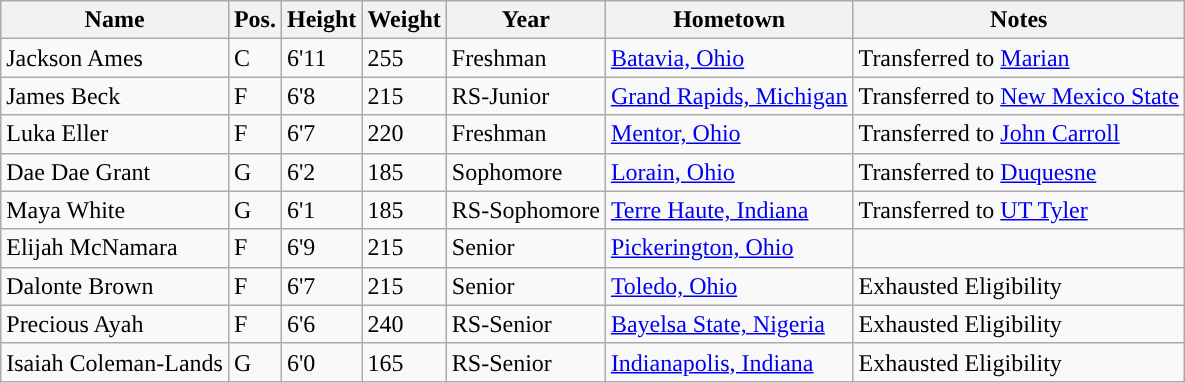<table class="wikitable sortable" border="1">
<tr align=center>
<th>Name</th>
<th>Pos.</th>
<th>Height</th>
<th>Weight</th>
<th>Year</th>
<th>Hometown</th>
<th>Notes</th>
</tr>
<tr>
<td>Jackson Ames</td>
<td>C</td>
<td>6'11</td>
<td>255</td>
<td>Freshman</td>
<td><a href='#'>Batavia, Ohio</a></td>
<td>Transferred to <a href='#'>Marian</a></td>
</tr>
<tr>
<td>James Beck</td>
<td>F</td>
<td>6'8</td>
<td>215</td>
<td>RS-Junior</td>
<td><a href='#'>Grand Rapids, Michigan</a></td>
<td>Transferred to <a href='#'>New Mexico State</a></td>
</tr>
<tr>
<td>Luka Eller</td>
<td>F</td>
<td>6'7</td>
<td>220</td>
<td>Freshman</td>
<td><a href='#'>Mentor, Ohio</a></td>
<td>Transferred to <a href='#'>John Carroll</a></td>
</tr>
<tr>
<td>Dae Dae Grant</td>
<td>G</td>
<td>6'2</td>
<td>185</td>
<td>Sophomore</td>
<td><a href='#'>Lorain, Ohio</a></td>
<td>Transferred to <a href='#'>Duquesne</a></td>
</tr>
<tr>
<td>Maya White</td>
<td>G</td>
<td>6'1</td>
<td>185</td>
<td>RS-Sophomore</td>
<td><a href='#'>Terre Haute, Indiana</a></td>
<td>Transferred to <a href='#'>UT Tyler</a></td>
</tr>
<tr>
<td>Elijah McNamara</td>
<td>F</td>
<td>6'9</td>
<td>215</td>
<td>Senior</td>
<td><a href='#'>Pickerington, Ohio</a></td>
<td></td>
</tr>
<tr>
<td>Dalonte Brown</td>
<td>F</td>
<td>6'7</td>
<td>215</td>
<td>Senior</td>
<td><a href='#'>Toledo, Ohio</a></td>
<td>Exhausted Eligibility</td>
</tr>
<tr>
<td>Precious Ayah</td>
<td>F</td>
<td>6'6</td>
<td>240</td>
<td>RS-Senior</td>
<td><a href='#'>Bayelsa State, Nigeria</a></td>
<td>Exhausted Eligibility</td>
</tr>
<tr>
<td>Isaiah Coleman-Lands</td>
<td>G</td>
<td>6'0</td>
<td>165</td>
<td>RS-Senior</td>
<td><a href='#'>Indianapolis, Indiana</a></td>
<td>Exhausted Eligibility</td>
</tr>
</table>
